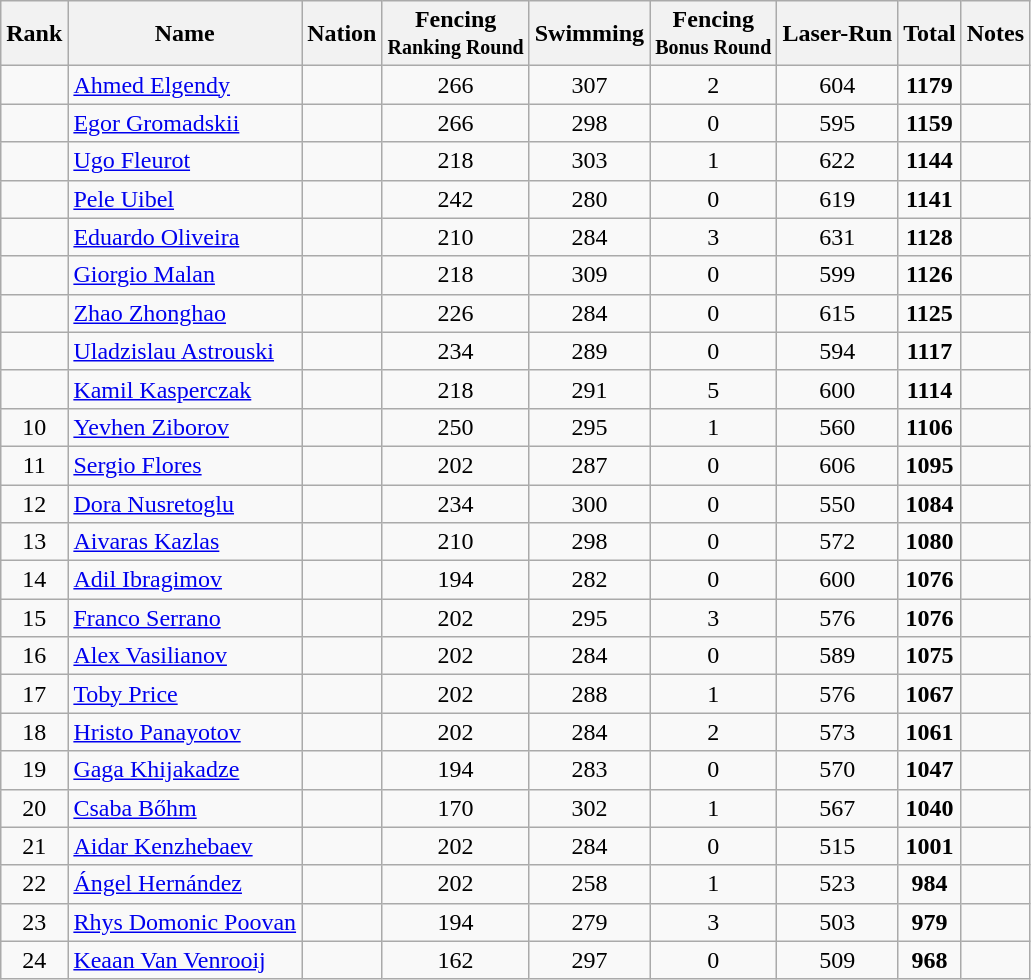<table class="wikitable" style="text-align:center;">
<tr>
<th>Rank</th>
<th>Name</th>
<th>Nation</th>
<th>Fencing <br><small>Ranking Round</small></th>
<th>Swimming</th>
<th>Fencing <br><small>Bonus Round</small></th>
<th>Laser-Run</th>
<th>Total</th>
<th>Notes</th>
</tr>
<tr>
<td></td>
<td align=left><a href='#'>Ahmed Elgendy</a></td>
<td align=left></td>
<td>266</td>
<td>307</td>
<td>2</td>
<td>604</td>
<td><strong>1179</strong></td>
<td></td>
</tr>
<tr>
<td></td>
<td align=left><a href='#'>Egor Gromadskii</a></td>
<td align=left></td>
<td>266</td>
<td>298</td>
<td>0</td>
<td>595</td>
<td><strong>1159</strong></td>
<td></td>
</tr>
<tr>
<td></td>
<td align=left><a href='#'>Ugo Fleurot</a></td>
<td align=left></td>
<td>218</td>
<td>303</td>
<td>1</td>
<td>622</td>
<td><strong>1144</strong></td>
<td></td>
</tr>
<tr>
<td></td>
<td align=left><a href='#'>Pele Uibel</a></td>
<td align=left></td>
<td>242</td>
<td>280</td>
<td>0</td>
<td>619</td>
<td><strong>1141</strong></td>
<td></td>
</tr>
<tr>
<td></td>
<td align=left><a href='#'>Eduardo Oliveira</a></td>
<td align=left></td>
<td>210</td>
<td>284</td>
<td>3</td>
<td>631</td>
<td><strong>1128</strong></td>
<td></td>
</tr>
<tr>
<td></td>
<td align=left><a href='#'>Giorgio Malan</a></td>
<td align=left></td>
<td>218</td>
<td>309</td>
<td>0</td>
<td>599</td>
<td><strong>1126</strong></td>
<td></td>
</tr>
<tr>
<td></td>
<td align=left><a href='#'>Zhao Zhonghao</a></td>
<td align=left></td>
<td>226</td>
<td>284</td>
<td>0</td>
<td>615</td>
<td><strong>1125</strong></td>
<td></td>
</tr>
<tr>
<td></td>
<td align=left><a href='#'>Uladzislau Astrouski</a></td>
<td align=left></td>
<td>234</td>
<td>289</td>
<td>0</td>
<td>594</td>
<td><strong>1117</strong></td>
<td></td>
</tr>
<tr>
<td></td>
<td align=left><a href='#'>Kamil Kasperczak</a></td>
<td align=left></td>
<td>218</td>
<td>291</td>
<td>5</td>
<td>600</td>
<td><strong>1114</strong></td>
<td></td>
</tr>
<tr>
<td>10</td>
<td align=left><a href='#'>Yevhen Ziborov</a></td>
<td align=left></td>
<td>250</td>
<td>295</td>
<td>1</td>
<td>560</td>
<td><strong>1106</strong></td>
<td></td>
</tr>
<tr>
<td>11</td>
<td align=left><a href='#'>Sergio Flores</a></td>
<td align=left></td>
<td>202</td>
<td>287</td>
<td>0</td>
<td>606</td>
<td><strong>1095</strong></td>
<td></td>
</tr>
<tr>
<td>12</td>
<td align=left><a href='#'>Dora Nusretoglu</a></td>
<td align=left></td>
<td>234</td>
<td>300</td>
<td>0</td>
<td>550</td>
<td><strong>1084</strong></td>
<td></td>
</tr>
<tr>
<td>13</td>
<td align=left><a href='#'>Aivaras Kazlas</a></td>
<td align=left></td>
<td>210</td>
<td>298</td>
<td>0</td>
<td>572</td>
<td><strong>1080</strong></td>
<td></td>
</tr>
<tr>
<td>14</td>
<td align=left><a href='#'>Adil Ibragimov</a></td>
<td align=left></td>
<td>194</td>
<td>282</td>
<td>0</td>
<td>600</td>
<td><strong>1076</strong></td>
<td></td>
</tr>
<tr>
<td>15</td>
<td align=left><a href='#'>Franco Serrano</a></td>
<td align=left></td>
<td>202</td>
<td>295</td>
<td>3</td>
<td>576</td>
<td><strong>1076</strong></td>
<td></td>
</tr>
<tr>
<td>16</td>
<td align=left><a href='#'>Alex Vasilianov</a></td>
<td align=left></td>
<td>202</td>
<td>284</td>
<td>0</td>
<td>589</td>
<td><strong>1075</strong></td>
<td></td>
</tr>
<tr>
<td>17</td>
<td align=left><a href='#'>Toby Price</a></td>
<td align=left></td>
<td>202</td>
<td>288</td>
<td>1</td>
<td>576</td>
<td><strong>1067</strong></td>
<td></td>
</tr>
<tr>
<td>18</td>
<td align=left><a href='#'>Hristo Panayotov</a></td>
<td align=left></td>
<td>202</td>
<td>284</td>
<td>2</td>
<td>573</td>
<td><strong>1061</strong></td>
<td></td>
</tr>
<tr>
<td>19</td>
<td align=left><a href='#'>Gaga Khijakadze</a></td>
<td align=left></td>
<td>194</td>
<td>283</td>
<td>0</td>
<td>570</td>
<td><strong>1047</strong></td>
<td></td>
</tr>
<tr>
<td>20</td>
<td align=left><a href='#'>Csaba Bőhm</a></td>
<td align=left></td>
<td>170</td>
<td>302</td>
<td>1</td>
<td>567</td>
<td><strong>1040</strong></td>
<td></td>
</tr>
<tr>
<td>21</td>
<td align=left><a href='#'>Aidar Kenzhebaev</a></td>
<td align=left></td>
<td>202</td>
<td>284</td>
<td>0</td>
<td>515</td>
<td><strong>1001</strong></td>
<td></td>
</tr>
<tr>
<td>22</td>
<td align=left><a href='#'>Ángel Hernández</a></td>
<td align=left></td>
<td>202</td>
<td>258</td>
<td>1</td>
<td>523</td>
<td><strong>984</strong></td>
<td></td>
</tr>
<tr>
<td>23</td>
<td align=left><a href='#'>Rhys Domonic Poovan</a></td>
<td align=left></td>
<td>194</td>
<td>279</td>
<td>3</td>
<td>503</td>
<td><strong>979</strong></td>
<td></td>
</tr>
<tr>
<td>24</td>
<td align=left><a href='#'>Keaan Van Venrooij</a></td>
<td align=left></td>
<td>162</td>
<td>297</td>
<td>0</td>
<td>509</td>
<td><strong>968</strong></td>
<td></td>
</tr>
</table>
